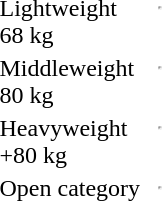<table>
<tr valign="top">
<td>Lightweight <br> 68 kg <br> </td>
<td></td>
<td></td>
<td> <hr> </td>
</tr>
<tr valign="top">
<td>Middleweight <br> 80 kg <br> </td>
<td></td>
<td></td>
<td> <hr> </td>
</tr>
<tr valign="top">
<td>Heavyweight <br> +80 kg <br> </td>
<td></td>
<td></td>
<td> <hr> </td>
</tr>
<tr valign="top">
<td>Open category <br> </td>
<td></td>
<td></td>
<td> <hr> </td>
</tr>
</table>
